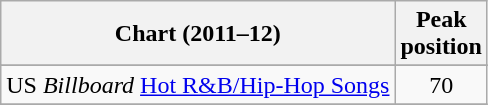<table class="wikitable sortable">
<tr>
<th>Chart (2011–12)</th>
<th>Peak<br>position</th>
</tr>
<tr>
</tr>
<tr>
<td>US <em>Billboard</em> <a href='#'>Hot R&B/Hip-Hop Songs</a></td>
<td align="center">70</td>
</tr>
<tr>
</tr>
</table>
